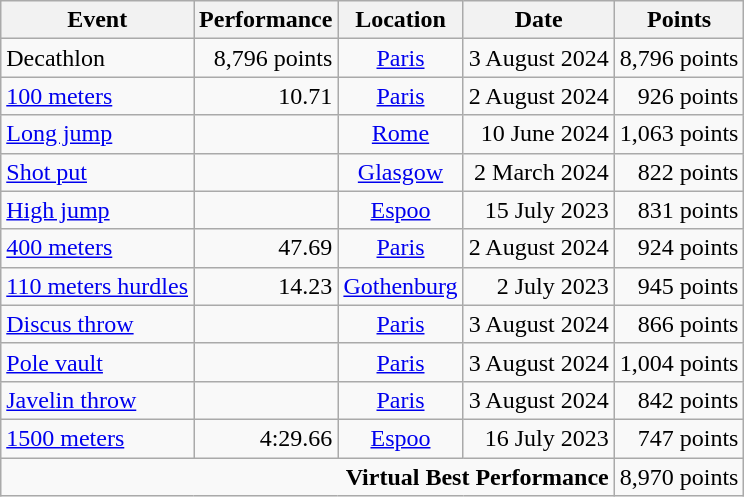<table class="wikitable">
<tr>
<th>Event</th>
<th>Performance</th>
<th>Location</th>
<th>Date</th>
<th>Points</th>
</tr>
<tr>
<td>Decathlon</td>
<td align=right>8,796 points</td>
<td align=center><a href='#'>Paris</a></td>
<td align=right>3 August 2024</td>
<td align=right>8,796 points</td>
</tr>
<tr>
<td><a href='#'>100 meters</a></td>
<td align=right>10.71</td>
<td align=center><a href='#'>Paris</a></td>
<td align=right>2 August 2024</td>
<td align=right>926 points</td>
</tr>
<tr>
<td><a href='#'>Long jump</a></td>
<td align=right></td>
<td align=center><a href='#'>Rome</a></td>
<td align=right>10 June 2024</td>
<td align=right>1,063 points</td>
</tr>
<tr>
<td><a href='#'>Shot put</a></td>
<td align=right></td>
<td align=center><a href='#'>Glasgow</a></td>
<td align=right>2 March 2024</td>
<td align=right>822 points</td>
</tr>
<tr>
<td><a href='#'>High jump</a></td>
<td align=right></td>
<td align=center><a href='#'>Espoo</a></td>
<td align=right>15 July 2023</td>
<td align=right>831 points</td>
</tr>
<tr>
<td><a href='#'>400 meters</a></td>
<td align=right>47.69</td>
<td align=center><a href='#'>Paris</a></td>
<td align=right>2 August 2024</td>
<td align=right>924 points</td>
</tr>
<tr>
<td><a href='#'>110 meters hurdles</a></td>
<td align=right>14.23</td>
<td align=center><a href='#'>Gothenburg</a></td>
<td align=right>2 July 2023</td>
<td align=right>945 points</td>
</tr>
<tr>
<td><a href='#'>Discus throw</a></td>
<td align=right></td>
<td align=center><a href='#'>Paris</a></td>
<td align=right>3 August 2024</td>
<td align=right>866 points</td>
</tr>
<tr>
<td><a href='#'>Pole vault</a></td>
<td align=right></td>
<td align=center><a href='#'>Paris</a></td>
<td align=right>3 August 2024</td>
<td align=right>1,004 points</td>
</tr>
<tr>
<td><a href='#'>Javelin throw</a></td>
<td align=right></td>
<td align=center><a href='#'>Paris</a></td>
<td align=right>3 August 2024</td>
<td align=right>842 points</td>
</tr>
<tr>
<td><a href='#'>1500 meters</a></td>
<td align=right>4:29.66</td>
<td align=center><a href='#'>Espoo</a></td>
<td align=right>16 July 2023</td>
<td align=right>747 points</td>
</tr>
<tr>
<td colspan=4 align=right><strong>Virtual Best Performance</strong></td>
<td align=right>8,970 points</td>
</tr>
</table>
